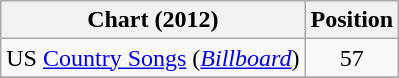<table class="wikitable sortable">
<tr>
<th scope="col">Chart (2012)</th>
<th scope="col">Position</th>
</tr>
<tr>
<td>US <a href='#'>Country Songs</a> (<em><a href='#'>Billboard</a></em>)</td>
<td align="center">57</td>
</tr>
<tr>
</tr>
</table>
